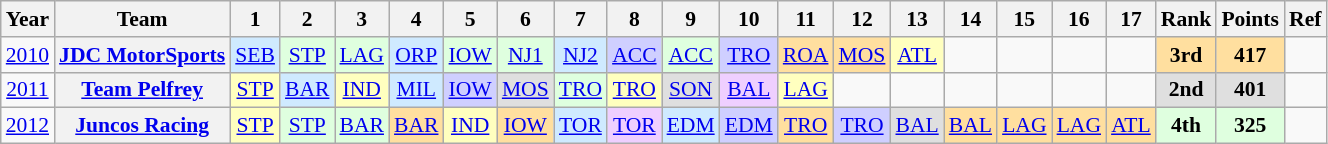<table class="wikitable" style="text-align:center; font-size:90%">
<tr>
<th>Year</th>
<th>Team</th>
<th>1</th>
<th>2</th>
<th>3</th>
<th>4</th>
<th>5</th>
<th>6</th>
<th>7</th>
<th>8</th>
<th>9</th>
<th>10</th>
<th>11</th>
<th>12</th>
<th>13</th>
<th>14</th>
<th>15</th>
<th>16</th>
<th>17</th>
<th>Rank</th>
<th>Points</th>
<th>Ref</th>
</tr>
<tr>
<td><a href='#'>2010</a></td>
<th><a href='#'>JDC MotorSports</a></th>
<td style="background:#CFEAFF;"><a href='#'>SEB</a><br></td>
<td style="background:#DFFFDF;"><a href='#'>STP</a><br></td>
<td style="background:#DFFFDF;"><a href='#'>LAG</a><br></td>
<td style="background:#CFEAFF;"><a href='#'>ORP</a><br></td>
<td style="background:#DFFFDF;"><a href='#'>IOW</a><br></td>
<td style="background:#DFFFDF;"><a href='#'>NJ1</a><br></td>
<td style="background:#CFEAFF;"><a href='#'>NJ2</a><br></td>
<td style="background:#CFCFFF;"><a href='#'>ACC</a><br></td>
<td style="background:#DFFFDF;"><a href='#'>ACC</a><br></td>
<td style="background:#CFCFFF;"><a href='#'>TRO</a><br></td>
<td style="background:#FFDF9F;"><a href='#'>ROA</a><br></td>
<td style="background:#FFDF9F;"><a href='#'>MOS</a><br></td>
<td style="background:#FFFFBF;"><a href='#'>ATL</a><br></td>
<td></td>
<td></td>
<td></td>
<td></td>
<td style="background:#FFDF9F;"><strong>3rd</strong></td>
<td style="background:#FFDF9F;"><strong>417</strong></td>
<td></td>
</tr>
<tr>
<td><a href='#'>2011</a></td>
<th><a href='#'>Team Pelfrey</a></th>
<td style="background:#FFFFBF;"><a href='#'>STP</a><br></td>
<td style="background:#CFEAFF;"><a href='#'>BAR</a><br></td>
<td style="background:#FFFFBF;"><a href='#'>IND</a><br></td>
<td style="background:#CFEAFF;"><a href='#'>MIL</a><br></td>
<td style="background:#CFCFFF;"><a href='#'>IOW</a><br></td>
<td style="background:#DFDFDF;"><a href='#'>MOS</a><br></td>
<td style="background:#DFFFDF;"><a href='#'>TRO</a><br></td>
<td style="background:#FFFFBF;"><a href='#'>TRO</a><br></td>
<td style="background:#DFDFDF;"><a href='#'>SON</a><br></td>
<td style="background:#EFCFFF;"><a href='#'>BAL</a><br></td>
<td style="background:#FFFFBF;"><a href='#'>LAG</a><br></td>
<td></td>
<td></td>
<td></td>
<td></td>
<td></td>
<td></td>
<td style="background:#DFDFDF;"><strong>2nd</strong></td>
<td style="background:#DFDFDF;"><strong>401</strong></td>
<td></td>
</tr>
<tr>
<td><a href='#'>2012</a></td>
<th><a href='#'>Juncos Racing</a></th>
<td style="background:#FFFFBF;"><a href='#'>STP</a><br></td>
<td style="background:#DFFFDF;"><a href='#'>STP</a><br></td>
<td style="background:#DFFFDF;"><a href='#'>BAR</a><br></td>
<td style="background:#FFDF9F;"><a href='#'>BAR</a><br></td>
<td style="background:#FFFFBF;"><a href='#'>IND</a><br></td>
<td style="background:#FFDF9F;"><a href='#'>IOW</a><br></td>
<td style="background:#CFEAFF;"><a href='#'>TOR</a><br></td>
<td style="background:#EFCFFF;"><a href='#'>TOR</a><br></td>
<td style="background:#CFEAFF;"><a href='#'>EDM</a><br></td>
<td style="background:#CFCFFF;"><a href='#'>EDM</a><br></td>
<td style="background:#FFDF9F;"><a href='#'>TRO</a><br></td>
<td style="background:#CFCFFF;"><a href='#'>TRO</a><br></td>
<td style="background:#DFDFDF;"><a href='#'>BAL</a><br></td>
<td style="background:#FFDF9F;"><a href='#'>BAL</a><br></td>
<td style="background:#FFDF9F;"><a href='#'>LAG</a><br></td>
<td style="background:#FFDF9F;"><a href='#'>LAG</a><br></td>
<td style="background:#FFDF9F;"><a href='#'>ATL</a><br></td>
<td style="background:#DFFFDF;"><strong>4th</strong></td>
<td style="background:#DFFFDF;"><strong>325</strong></td>
<td></td>
</tr>
</table>
